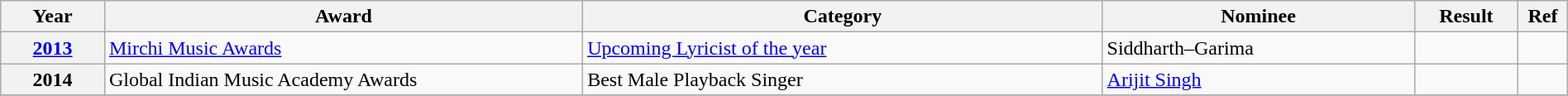<table class="wikitable plainrowheaders" width="100%" textcolor:#000;">
<tr>
<th width=5%>Year</th>
<th width=23%>Award</th>
<th width=25%>Category</th>
<th width=15%>Nominee</th>
<th width=5%>Result</th>
<th width=2%>Ref</th>
</tr>
<tr>
<th scope="row"><a href='#'>2013</a></th>
<td><a href='#'>Mirchi Music Awards</a></td>
<td><a href='#'>Upcoming Lyricist of the year</a></td>
<td>Siddharth–Garima</td>
<td></td>
<td></td>
</tr>
<tr>
<th scope="row">2014</th>
<td>Global Indian Music Academy Awards</td>
<td>Best Male Playback Singer</td>
<td><a href='#'>Arijit Singh</a></td>
<td></td>
<td></td>
</tr>
<tr>
</tr>
</table>
